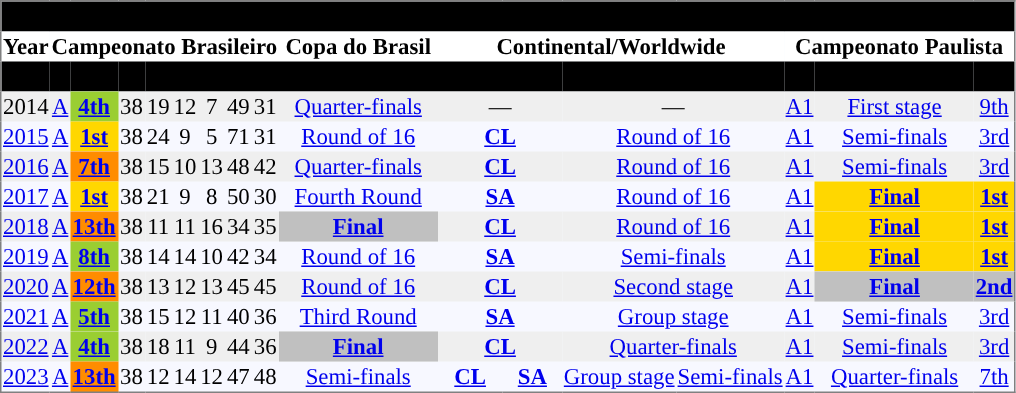<table style="background:#f7f8ff; font-size:95%; text-align:center; border:gray solid 1px; border-collapse:collapse;">
<tr style="background:#000;">
<td colspan="18" style="text-align:center;"><span> <strong>Last Ten Seasons</strong></span></td>
</tr>
<tr style="background:#fff;">
<td style="text-align:center;"><strong>Year</strong></td>
<th colspan="8" style="text-align:center;"><strong>Campeonato Brasileiro</strong></th>
<th style="text-align:center;"><strong>Copa do Brasil</strong></th>
<th colspan="4" style="text-align:center;"><strong>Continental/Worldwide</strong></th>
<th colspan="3" style="text-align:center;"><strong>Campeonato Paulista</strong></th>
</tr>
<tr style="background:#000;">
<td style="text-align:center;"><span><strong>—</strong></span></td>
<td style="text-align:center;"><span><strong></strong></span></td>
<td style="text-align:center;"><span><strong></strong></span></td>
<td style="text-align:center;"><span><strong></strong></span></td>
<td style="text-align:center;"><span><strong></strong></span></td>
<td style="text-align:center;"><span><strong></strong></span></td>
<td style="text-align:center;"><span><strong></strong></span></td>
<td style="text-align:center;"><span><strong></strong></span></td>
<td style="text-align:center;"><span><strong></strong></span></td>
<td style="text-align:center;"><span><strong>Maximum stage</strong></span></td>
<td style="text-align:center;" colspan="2"><span><strong>Competition</strong></span></td>
<td style="text-align:center;" colspan="2"><span><strong>Maximum stage</strong></span></td>
<td style="text-align:center;"><span><strong></strong></span></td>
<td style="text-align:center;"><span><strong>Maximum stage</strong></span></td>
<td style="text-align:center;"><span><strong></strong></span></td>
</tr>
<tr style="background:#efefef;">
<td style="text-align:center;">2014</td>
<td style="text-align:center;"><a href='#'>A</a></td>
<td style="text-align:center; background:#9ace32;"><a href='#'><span><strong>4th</strong></span></a></td>
<td style="text-align:center;">38</td>
<td style="text-align:center;">19</td>
<td style="text-align:center;">12</td>
<td style="text-align:center;">7</td>
<td style="text-align:center;">49</td>
<td style="text-align:center;">31</td>
<td style="text-align:center;"><a href='#'>Quarter-finals</a></td>
<td style="text-align:center;" colspan="2">—</td>
<td style="text-align:center;" colspan="2">—</td>
<td style="text-align:center;"><a href='#'>A1</a></td>
<td style="text-align:center;"><a href='#'>First stage</a></td>
<td style="text-align:center;"><a href='#'>9th</a></td>
</tr>
<tr>
<td style="text-align:center;"><a href='#'>2015</a></td>
<td style="text-align:center;"><a href='#'>A</a></td>
<td style="text-align:center; background:gold;"><a href='#'><span><strong>1st</strong></span></a></td>
<td style="text-align:center;">38</td>
<td style="text-align:center;">24</td>
<td style="text-align:center;">9</td>
<td style="text-align:center;">5</td>
<td style="text-align:center;">71</td>
<td style="text-align:center;">31</td>
<td style="text-align:center;"><a href='#'>Round of 16</a></td>
<td style="text-align:center;" colspan="2"><strong><a href='#'>CL</a></strong></td>
<td style="text-align:center;" colspan="2"><a href='#'>Round of 16</a></td>
<td style="text-align:center;"><a href='#'>A1</a></td>
<td style="text-align:center;"><a href='#'>Semi-finals</a></td>
<td style="text-align:center;"><a href='#'>3rd</a></td>
</tr>
<tr style="background:#efefef;">
<td style="text-align:center;"><a href='#'>2016</a></td>
<td style="text-align:center;"><a href='#'>A</a></td>
<td style="text-align:center; background:#FF8C00;"><a href='#'><span><strong>7th</strong></span></a></td>
<td style="text-align:center;">38</td>
<td style="text-align:center;">15</td>
<td style="text-align:center;">10</td>
<td style="text-align:center;">13</td>
<td style="text-align:center;">48</td>
<td style="text-align:center;">42</td>
<td style="text-align:center;"><a href='#'>Quarter-finals</a></td>
<td style="text-align:center;" colspan="2"><strong><a href='#'>CL</a></strong></td>
<td style="text-align:center;" colspan="2"><a href='#'>Round of 16</a></td>
<td style="text-align:center;"><a href='#'>A1</a></td>
<td style="text-align:center;"><a href='#'>Semi-finals</a></td>
<td style="text-align:center;"><a href='#'>3rd</a></td>
</tr>
<tr>
<td style="text-align:center;"><a href='#'>2017</a></td>
<td style="text-align:center;"><a href='#'>A</a></td>
<td style="text-align:center; background:gold;"><a href='#'><span><strong>1st</strong></span></a></td>
<td style="text-align:center;">38</td>
<td style="text-align:center;">21</td>
<td style="text-align:center;">9</td>
<td style="text-align:center;">8</td>
<td style="text-align:center;">50</td>
<td style="text-align:center;">30</td>
<td style="text-align:center;"><a href='#'>Fourth Round</a></td>
<td style="text-align:center;" colspan="2"><strong><a href='#'>SA</a></strong></td>
<td style="text-align:center;" colspan="2"><a href='#'>Round of 16</a></td>
<td style="text-align:center;"><a href='#'>A1</a></td>
<td style="text-align:center; background:gold;"><a href='#'><span><strong>Final</strong></span></a></td>
<td style="text-align:center; background:gold;"><a href='#'><span><strong>1st</strong></span></a></td>
</tr>
<tr style="background:#efefef;">
<td style="text-align:center;"><a href='#'>2018</a></td>
<td style="text-align:center;"><a href='#'>A</a></td>
<td style="text-align:center;background:#FF8C00;"><a href='#'><span><strong>13th</strong></span></a></td>
<td style="text-align:center;">38</td>
<td style="text-align:center;">11</td>
<td style="text-align:center;">11</td>
<td style="text-align:center;">16</td>
<td style="text-align:center;">34</td>
<td style="text-align:center;">35</td>
<td style="text-align:center; background:silver;"><a href='#'><span><strong>Final</strong></span></a></td>
<td style="text-align:center;" colspan="2"><strong><a href='#'>CL</a></strong></td>
<td style="text-align:center;" colspan="2"><a href='#'>Round of 16</a></td>
<td style="text-align:center;"><a href='#'>A1</a></td>
<td style="text-align:center; background:gold;"><a href='#'><span><strong>Final</strong></span></a></td>
<td style="text-align:center; background:gold;"><a href='#'><span><strong>1st</strong></span></a></td>
</tr>
<tr>
<td style="text-align:center;"><a href='#'>2019</a></td>
<td style="text-align:center;"><a href='#'>A</a></td>
<td style="text-align:center;background:#9ace32;"><a href='#'><span><strong>8th</strong></span></a></td>
<td style="text-align:center;">38</td>
<td style="text-align:center;">14</td>
<td style="text-align:center;">14</td>
<td style="text-align:center;">10</td>
<td style="text-align:center;">42</td>
<td style="text-align:center;">34</td>
<td style="text-align:center;"><a href='#'>Round of 16</a></td>
<td style="text-align:center;" colspan="2"><strong><a href='#'>SA</a></strong></td>
<td style="text-align:center;" colspan="2"><a href='#'>Semi-finals</a></td>
<td style="text-align:center;"><a href='#'>A1</a></td>
<td style="text-align:center; background:gold;"><a href='#'><span><strong>Final</strong></span></a></td>
<td style="text-align:center; background:gold;"><a href='#'><span><strong>1st</strong></span></a></td>
</tr>
<tr style="background:#efefef;">
<td style="text-align:center;"><a href='#'>2020</a></td>
<td style="text-align:center;"><a href='#'>A</a></td>
<td style="text-align:center;background:#FF8C00;"><a href='#'><span><strong>12th</strong></span></a></td>
<td style="text-align:center;">38</td>
<td style="text-align:center;">13</td>
<td style="text-align:center;">12</td>
<td style="text-align:center;">13</td>
<td style="text-align:center;">45</td>
<td style="text-align:center;">45</td>
<td style="text-align:center;"><a href='#'>Round of 16</a></td>
<td style="text-align:center;" colspan="2"><strong><a href='#'>CL</a></strong></td>
<td style="text-align:center;" colspan="2"><a href='#'>Second stage</a></td>
<td style="text-align:center;"><a href='#'>A1</a></td>
<td style="text-align:center; background:silver;"><a href='#'><span><strong>Final</strong></span></a></td>
<td style="text-align:center; background:silver;"><a href='#'><span><strong>2nd</strong></span></a></td>
</tr>
<tr>
<td style="text-align:center;"><a href='#'>2021</a></td>
<td style="text-align:center;"><a href='#'>A</a></td>
<td style="text-align:center;background:#9ace32;"><a href='#'><span><strong>5th</strong></span></a></td>
<td style="text-align:center;">38</td>
<td style="text-align:center;">15</td>
<td style="text-align:center;">12</td>
<td style="text-align:center;">11</td>
<td style="text-align:center;">40</td>
<td style="text-align:center;">36</td>
<td style="text-align:center;"><a href='#'>Third Round</a></td>
<td style="text-align:center;" colspan="2"><strong><a href='#'>SA</a></strong></td>
<td style="text-align:center;" colspan="2"><a href='#'>Group stage</a></td>
<td style="text-align:center;"><a href='#'>A1</a></td>
<td style="text-align:center;"><a href='#'>Semi-finals</a></td>
<td style="text-align:center;"><a href='#'>3rd</a></td>
</tr>
<tr style="background:#efefef;">
<td style="text-align:center;"><a href='#'>2022</a></td>
<td style="text-align:center;"><a href='#'>A</a></td>
<td style="text-align:center;background:#9ace32;"><a href='#'><span><strong>4th</strong></span></a></td>
<td style="text-align:center;">38</td>
<td style="text-align:center;">18</td>
<td style="text-align:center;">11</td>
<td style="text-align:center;">9</td>
<td style="text-align:center;">44</td>
<td style="text-align:center;">36</td>
<td style="text-align:center; background:silver;"><a href='#'><span><strong>Final</strong></span></a></td>
<td style="text-align:center;" colspan="2"><strong><a href='#'>CL</a></strong></td>
<td style="text-align:center;" colspan="2"><a href='#'>Quarter-finals</a></td>
<td style="text-align:center;"><a href='#'>A1</a></td>
<td style="text-align:center;"><a href='#'>Semi-finals</a></td>
<td style="text-align:center;"><a href='#'>3rd</a></td>
</tr>
<tr>
<td style="text-align:center;"><a href='#'>2023</a></td>
<td style="text-align:center;"><a href='#'>A</a></td>
<td style="text-align:center;background:#FF8C00;"><a href='#'><span><strong>13th</strong></span></a></td>
<td style="text-align:center;">38</td>
<td style="text-align:center;">12</td>
<td style="text-align:center;">14</td>
<td style="text-align:center;">12</td>
<td style="text-align:center;">47</td>
<td style="text-align:center;">48</td>
<td style="text-align:center;"><a href='#'>Semi-finals</a></td>
<td style="text-align:center;"><strong><a href='#'>CL</a></strong></td>
<td style="text-align:center;"><strong><a href='#'>SA</a></strong></td>
<td style="text-align:center;"><a href='#'>Group stage</a></td>
<td style="text-align:center;"><a href='#'>Semi-finals</a></td>
<td style="text-align:center;"><a href='#'>A1</a></td>
<td style="text-align:center;"><a href='#'>Quarter-finals</a></td>
<td style="text-align:center;"><a href='#'>7th</a></td>
</tr>
</table>
